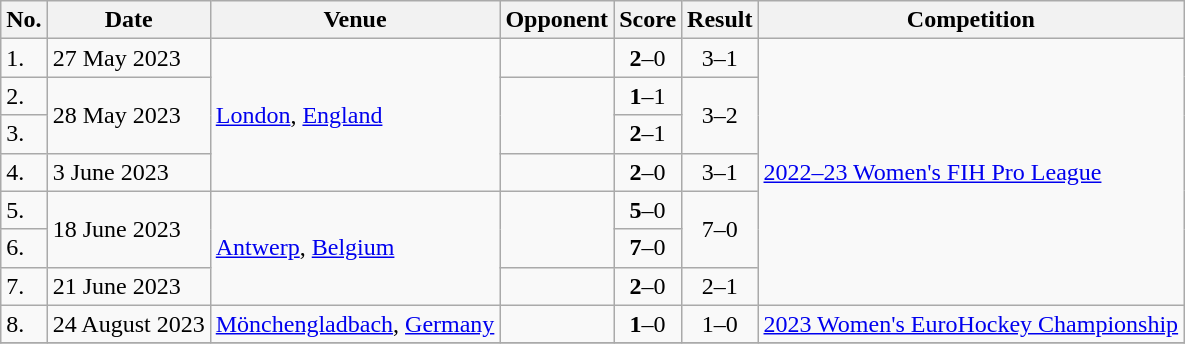<table class="wikitable">
<tr>
<th>No.</th>
<th>Date</th>
<th>Venue</th>
<th>Opponent</th>
<th>Score</th>
<th>Result</th>
<th>Competition</th>
</tr>
<tr>
<td>1.</td>
<td>27 May 2023</td>
<td rowspan=4><a href='#'>London</a>, <a href='#'>England</a></td>
<td></td>
<td align=center><strong>2</strong>–0</td>
<td align=center>3–1</td>
<td rowspan=7><a href='#'>2022–23 Women's FIH Pro League</a></td>
</tr>
<tr>
<td>2.</td>
<td rowspan=2>28 May 2023</td>
<td rowspan=2></td>
<td align=center><strong>1</strong>–1</td>
<td rowspan=2 align=center>3–2</td>
</tr>
<tr>
<td>3.</td>
<td align=center><strong>2</strong>–1</td>
</tr>
<tr>
<td>4.</td>
<td>3 June 2023</td>
<td></td>
<td align=center><strong>2</strong>–0</td>
<td align=center>3–1</td>
</tr>
<tr>
<td>5.</td>
<td rowspan=2>18 June 2023</td>
<td rowspan=3><a href='#'>Antwerp</a>, <a href='#'>Belgium</a></td>
<td rowspan=2></td>
<td align=center><strong>5</strong>–0</td>
<td rowspan=2 align=center>7–0</td>
</tr>
<tr>
<td>6.</td>
<td align=center><strong>7</strong>–0</td>
</tr>
<tr>
<td>7.</td>
<td>21 June 2023</td>
<td></td>
<td align=center><strong>2</strong>–0</td>
<td align=center>2–1</td>
</tr>
<tr>
<td>8.</td>
<td>24 August 2023</td>
<td><a href='#'>Mönchengladbach</a>, <a href='#'>Germany</a></td>
<td></td>
<td align=center><strong>1</strong>–0</td>
<td align=center>1–0</td>
<td><a href='#'>2023 Women's EuroHockey Championship</a></td>
</tr>
<tr>
</tr>
</table>
